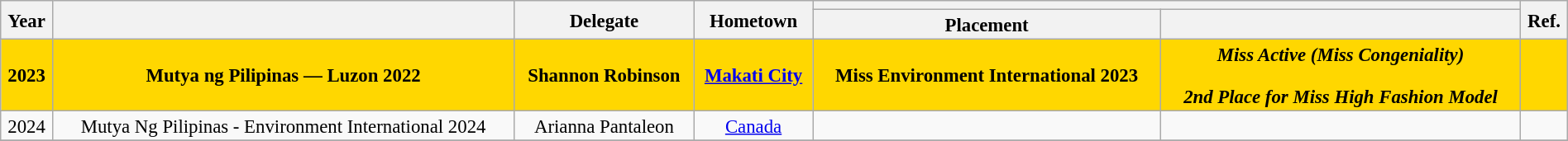<table class="wikitable" style="text-align:center; font-size:95%; line-height:17px; width:100%;">
<tr>
<th rowspan="2">Year</th>
<th rowspan="2"></th>
<th rowspan="2">Delegate</th>
<th rowspan="2">Hometown</th>
<th colspan="2"></th>
<th rowspan="2">Ref.</th>
</tr>
<tr>
<th>Placement</th>
<th></th>
</tr>
<tr style="background-color:Gold; font-weight:bold">
<td>2023</td>
<td>Mutya ng Pilipinas — Luzon 2022</td>
<td>Shannon Robinson</td>
<td><a href='#'>Makati City</a></td>
<td>Miss Environment International 2023</td>
<td><em>Miss Active (Miss Congeniality)<br><br>2nd Place for Miss High Fashion Model</em></td>
<td></td>
</tr>
<tr>
<td>2024</td>
<td>Mutya Ng Pilipinas - Environment International 2024</td>
<td>Arianna Pantaleon</td>
<td><a href='#'>Canada</a></td>
<td></td>
<td></td>
<td></td>
</tr>
<tr>
</tr>
</table>
